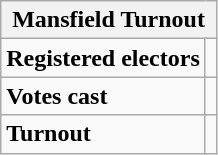<table class="wikitable" border="1">
<tr>
<th colspan="5">Mansfield Turnout</th>
</tr>
<tr>
<td colspan="2"><strong>Registered electors</strong></td>
<td colspan="3"></td>
</tr>
<tr>
<td colspan="2"><strong>Votes cast</strong></td>
<td colspan="3"></td>
</tr>
<tr>
<td colspan="2"><strong>Turnout</strong></td>
<td colspan="3"></td>
</tr>
</table>
